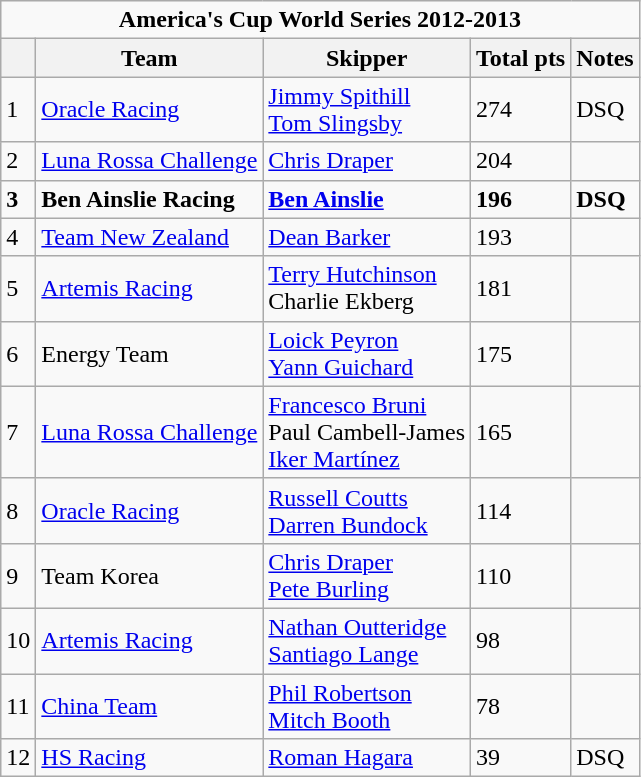<table class="wikitable">
<tr>
<td colspan="6" style="text-align:center;"><strong>America's Cup World Series 2012-2013</strong></td>
</tr>
<tr>
<th></th>
<th>Team</th>
<th>Skipper</th>
<th>Total pts</th>
<th>Notes</th>
</tr>
<tr>
<td>1</td>
<td> <a href='#'>Oracle Racing</a></td>
<td> <a href='#'>Jimmy Spithill</a> <br>  <a href='#'>Tom Slingsby</a></td>
<td>274</td>
<td>DSQ</td>
</tr>
<tr>
<td>2</td>
<td> <a href='#'>Luna Rossa Challenge</a></td>
<td> <a href='#'>Chris Draper</a></td>
<td>204</td>
<td></td>
</tr>
<tr>
<td><strong>3</strong></td>
<td> <strong>Ben Ainslie Racing</strong></td>
<td> <strong><a href='#'>Ben Ainslie</a></strong></td>
<td><strong>196</strong></td>
<td><strong>DSQ</strong></td>
</tr>
<tr>
<td>4</td>
<td> <a href='#'>Team New Zealand</a></td>
<td> <a href='#'>Dean Barker</a></td>
<td>193</td>
<td></td>
</tr>
<tr>
<td>5</td>
<td> <a href='#'>Artemis Racing</a></td>
<td> <a href='#'>Terry Hutchinson</a> <br>  Charlie Ekberg</td>
<td>181</td>
<td></td>
</tr>
<tr>
<td>6</td>
<td> Energy Team</td>
<td> <a href='#'>Loick Peyron</a> <br>  <a href='#'>Yann Guichard</a></td>
<td>175</td>
<td></td>
</tr>
<tr>
<td>7</td>
<td> <a href='#'>Luna Rossa Challenge</a></td>
<td> <a href='#'>Francesco Bruni</a> <br>  Paul Cambell-James <br>  <a href='#'>Iker Martínez</a></td>
<td>165</td>
<td></td>
</tr>
<tr>
<td>8</td>
<td> <a href='#'>Oracle Racing</a></td>
<td> <a href='#'>Russell Coutts</a> <br>  <a href='#'>Darren Bundock</a></td>
<td>114</td>
<td></td>
</tr>
<tr>
<td>9</td>
<td> Team Korea</td>
<td> <a href='#'>Chris Draper</a> <br>  <a href='#'>Pete Burling</a></td>
<td>110</td>
<td></td>
</tr>
<tr>
<td>10</td>
<td> <a href='#'>Artemis Racing</a></td>
<td> <a href='#'>Nathan Outteridge</a> <br>  <a href='#'>Santiago Lange</a></td>
<td>98</td>
<td></td>
</tr>
<tr>
<td>11</td>
<td> <a href='#'>China Team</a></td>
<td> <a href='#'>Phil Robertson</a> <br>  <a href='#'>Mitch Booth</a></td>
<td>78</td>
<td></td>
</tr>
<tr>
<td>12</td>
<td> <a href='#'>HS Racing</a></td>
<td> <a href='#'>Roman Hagara</a></td>
<td>39</td>
<td>DSQ</td>
</tr>
</table>
